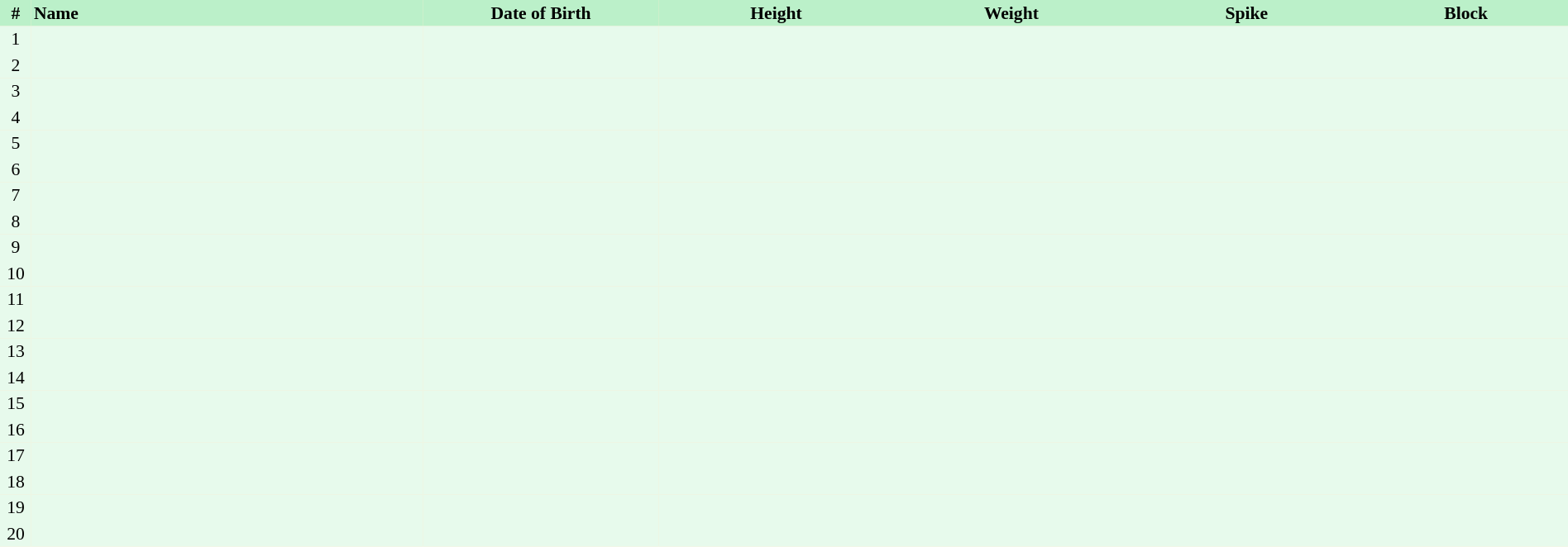<table border=0 cellpadding=2 cellspacing=0  |- bgcolor=#FFECCE style="text-align:center; font-size:90%; width:100%">
<tr bgcolor=#BBF0C9>
<th width=2%>#</th>
<th align=left width=25%>Name</th>
<th width=15%>Date of Birth</th>
<th width=15%>Height</th>
<th width=15%>Weight</th>
<th width=15%>Spike</th>
<th width=15%>Block</th>
</tr>
<tr bgcolor=#E7FAEC>
<td>1</td>
<td align=left></td>
<td align=right></td>
<td></td>
<td></td>
<td></td>
<td></td>
</tr>
<tr bgcolor=#E7FAEC>
<td>2</td>
<td align=left></td>
<td align=right></td>
<td></td>
<td></td>
<td></td>
<td></td>
</tr>
<tr bgcolor=#E7FAEC>
<td>3</td>
<td align=left></td>
<td align=right></td>
<td></td>
<td></td>
<td></td>
<td></td>
</tr>
<tr bgcolor=#E7FAEC>
<td>4</td>
<td align=left></td>
<td align=right></td>
<td></td>
<td></td>
<td></td>
<td></td>
</tr>
<tr bgcolor=#E7FAEC>
<td>5</td>
<td align=left></td>
<td align=right></td>
<td></td>
<td></td>
<td></td>
<td></td>
</tr>
<tr bgcolor=#E7FAEC>
<td>6</td>
<td align=left></td>
<td align=right></td>
<td></td>
<td></td>
<td></td>
<td></td>
</tr>
<tr bgcolor=#E7FAEC>
<td>7</td>
<td align=left></td>
<td align=right></td>
<td></td>
<td></td>
<td></td>
<td></td>
</tr>
<tr bgcolor=#E7FAEC>
<td>8</td>
<td align=left></td>
<td align=right></td>
<td></td>
<td></td>
<td></td>
<td></td>
</tr>
<tr bgcolor=#E7FAEC>
<td>9</td>
<td align=left></td>
<td align=right></td>
<td></td>
<td></td>
<td></td>
<td></td>
</tr>
<tr bgcolor=#E7FAEC>
<td>10</td>
<td align=left></td>
<td align=right></td>
<td></td>
<td></td>
<td></td>
<td></td>
</tr>
<tr bgcolor=#E7FAEC>
<td>11</td>
<td align=left></td>
<td align=right></td>
<td></td>
<td></td>
<td></td>
<td></td>
</tr>
<tr bgcolor=#E7FAEC>
<td>12</td>
<td align=left></td>
<td align=right></td>
<td></td>
<td></td>
<td></td>
<td></td>
</tr>
<tr bgcolor=#E7FAEC>
<td>13</td>
<td align=left></td>
<td align=right></td>
<td></td>
<td></td>
<td></td>
<td></td>
</tr>
<tr bgcolor=#E7FAEC>
<td>14</td>
<td align=left></td>
<td align=right></td>
<td></td>
<td></td>
<td></td>
<td></td>
</tr>
<tr bgcolor=#E7FAEC>
<td>15</td>
<td align=left></td>
<td align=right></td>
<td></td>
<td></td>
<td></td>
<td></td>
</tr>
<tr bgcolor=#E7FAEC>
<td>16</td>
<td align=left></td>
<td align=right></td>
<td></td>
<td></td>
<td></td>
<td></td>
</tr>
<tr bgcolor=#E7FAEC>
<td>17</td>
<td align=left></td>
<td align=right></td>
<td></td>
<td></td>
<td></td>
<td></td>
</tr>
<tr bgcolor=#E7FAEC>
<td>18</td>
<td align=left></td>
<td align=right></td>
<td></td>
<td></td>
<td></td>
<td></td>
</tr>
<tr bgcolor=#E7FAEC>
<td>19</td>
<td align=left></td>
<td align=right></td>
<td></td>
<td></td>
<td></td>
<td></td>
</tr>
<tr bgcolor=#E7FAEC>
<td>20</td>
<td align=left></td>
<td align=right></td>
<td></td>
<td></td>
<td></td>
<td></td>
</tr>
</table>
